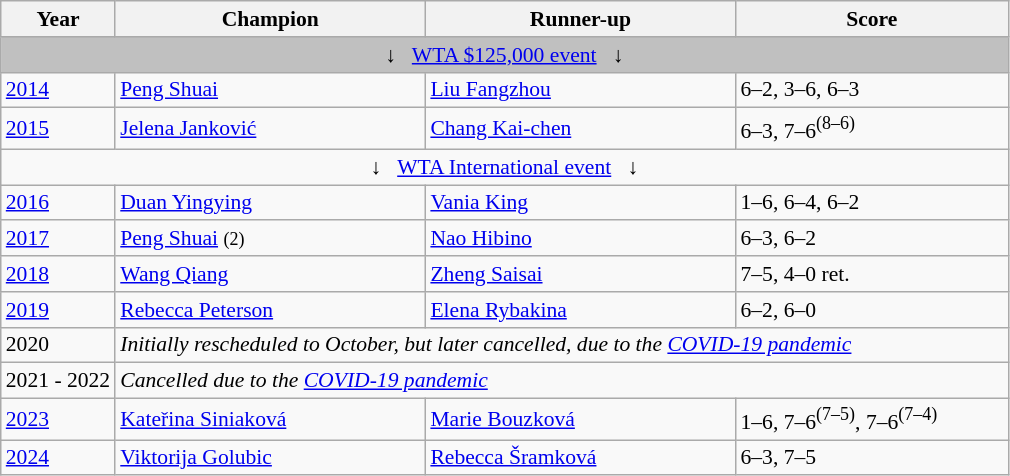<table class="wikitable" style="font-size:90%">
<tr>
<th>Year</th>
<th width="200">Champion</th>
<th width="200">Runner-up</th>
<th width="175">Score</th>
</tr>
<tr>
<td colspan="4" align="center" bgcolor=silver>↓   <a href='#'>WTA $125,000 event</a>   ↓</td>
</tr>
<tr>
<td><a href='#'>2014</a></td>
<td> <a href='#'>Peng Shuai</a></td>
<td> <a href='#'>Liu Fangzhou</a></td>
<td>6–2, 3–6, 6–3</td>
</tr>
<tr>
<td><a href='#'>2015</a></td>
<td> <a href='#'>Jelena Janković</a></td>
<td> <a href='#'>Chang Kai-chen</a></td>
<td>6–3, 7–6<sup>(8–6)</sup></td>
</tr>
<tr>
<td colspan="4" align="center">↓   <a href='#'>WTA International event</a>   ↓</td>
</tr>
<tr>
<td><a href='#'>2016</a></td>
<td> <a href='#'>Duan Yingying</a></td>
<td> <a href='#'>Vania King</a></td>
<td>1–6, 6–4, 6–2</td>
</tr>
<tr>
<td><a href='#'>2017</a></td>
<td> <a href='#'>Peng Shuai</a> <small>(2)</small></td>
<td> <a href='#'>Nao Hibino</a></td>
<td>6–3, 6–2</td>
</tr>
<tr>
<td><a href='#'>2018</a></td>
<td> <a href='#'>Wang Qiang</a></td>
<td> <a href='#'>Zheng Saisai</a></td>
<td>7–5, 4–0 ret.</td>
</tr>
<tr>
<td><a href='#'>2019</a></td>
<td> <a href='#'>Rebecca Peterson</a></td>
<td> <a href='#'>Elena Rybakina</a></td>
<td>6–2, 6–0</td>
</tr>
<tr>
<td>2020</td>
<td colspan="3"><em>Initially rescheduled to October, but later cancelled, due to the <a href='#'>COVID-19 pandemic</a></em></td>
</tr>
<tr>
<td>2021 - 2022</td>
<td colspan="3"><em>Cancelled due to the <a href='#'>COVID-19 pandemic</a></em></td>
</tr>
<tr>
<td><a href='#'>2023</a></td>
<td> <a href='#'>Kateřina Siniaková</a></td>
<td> <a href='#'>Marie Bouzková</a></td>
<td>1–6, 7–6<sup>(7–5)</sup>, 7–6<sup>(7–4)</sup></td>
</tr>
<tr>
<td><a href='#'>2024</a></td>
<td> <a href='#'>Viktorija Golubic</a></td>
<td> <a href='#'>Rebecca Šramková</a></td>
<td>6–3, 7–5</td>
</tr>
</table>
